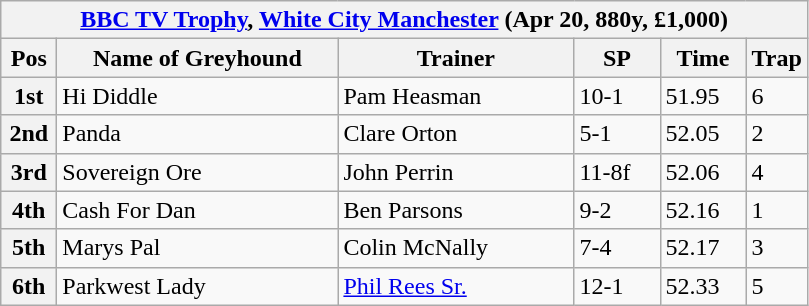<table class="wikitable">
<tr>
<th colspan="6"><a href='#'>BBC TV Trophy</a>, <a href='#'>White City Manchester</a> (Apr 20, 880y, £1,000)</th>
</tr>
<tr>
<th width=30>Pos</th>
<th width=180>Name of Greyhound</th>
<th width=150>Trainer</th>
<th width=50>SP</th>
<th width=50>Time</th>
<th width=30>Trap</th>
</tr>
<tr>
<th>1st</th>
<td>Hi Diddle</td>
<td>Pam Heasman</td>
<td>10-1</td>
<td>51.95</td>
<td>6</td>
</tr>
<tr>
<th>2nd</th>
<td>Panda</td>
<td>Clare Orton</td>
<td>5-1</td>
<td>52.05</td>
<td>2</td>
</tr>
<tr>
<th>3rd</th>
<td>Sovereign Ore</td>
<td>John Perrin</td>
<td>11-8f</td>
<td>52.06</td>
<td>4</td>
</tr>
<tr>
<th>4th</th>
<td>Cash For Dan</td>
<td>Ben Parsons</td>
<td>9-2</td>
<td>52.16</td>
<td>1</td>
</tr>
<tr>
<th>5th</th>
<td>Marys Pal</td>
<td>Colin McNally</td>
<td>7-4</td>
<td>52.17</td>
<td>3</td>
</tr>
<tr>
<th>6th</th>
<td>Parkwest Lady</td>
<td><a href='#'>Phil Rees Sr.</a></td>
<td>12-1</td>
<td>52.33</td>
<td>5</td>
</tr>
</table>
